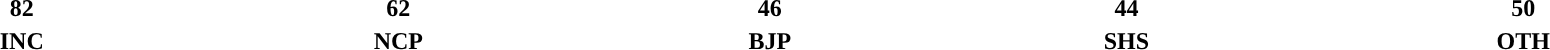<table style="width:100%; text-align:center;">
<tr>
<td style="background:"><strong>82</strong></td>
<td style="background:"><strong>62</strong></td>
<td style="background:"><strong>46</strong></td>
<td style="background:"><strong>44</strong></td>
<td style="background:"><strong>50</strong></td>
</tr>
<tr>
<td><span><strong>INC</strong></span></td>
<td><span><strong>NCP</strong></span></td>
<td><span><strong>BJP</strong></span></td>
<td><span><strong>SHS</strong></span></td>
<td><span><strong>OTH</strong></span></td>
</tr>
</table>
